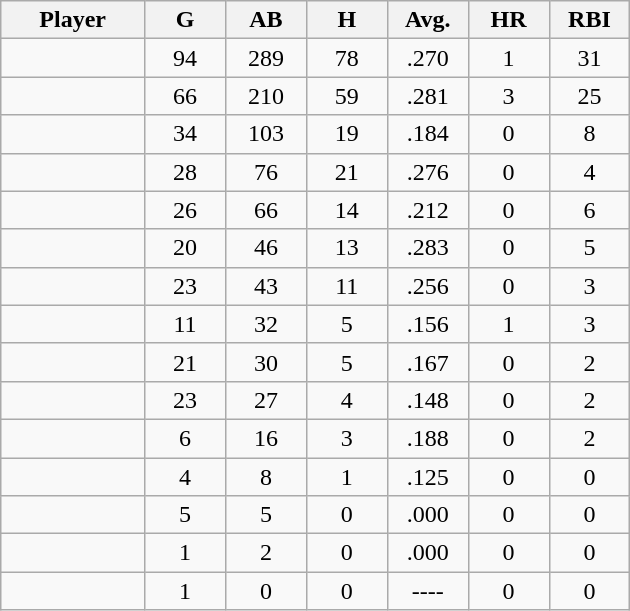<table class="wikitable sortable">
<tr>
<th bgcolor="#DDDDFF" width="16%">Player</th>
<th bgcolor="#DDDDFF" width="9%">G</th>
<th bgcolor="#DDDDFF" width="9%">AB</th>
<th bgcolor="#DDDDFF" width="9%">H</th>
<th bgcolor="#DDDDFF" width="9%">Avg.</th>
<th bgcolor="#DDDDFF" width="9%">HR</th>
<th bgcolor="#DDDDFF" width="9%">RBI</th>
</tr>
<tr align="center">
<td></td>
<td>94</td>
<td>289</td>
<td>78</td>
<td>.270</td>
<td>1</td>
<td>31</td>
</tr>
<tr align="center">
<td></td>
<td>66</td>
<td>210</td>
<td>59</td>
<td>.281</td>
<td>3</td>
<td>25</td>
</tr>
<tr align="center">
<td></td>
<td>34</td>
<td>103</td>
<td>19</td>
<td>.184</td>
<td>0</td>
<td>8</td>
</tr>
<tr align="center">
<td></td>
<td>28</td>
<td>76</td>
<td>21</td>
<td>.276</td>
<td>0</td>
<td>4</td>
</tr>
<tr align="center">
<td></td>
<td>26</td>
<td>66</td>
<td>14</td>
<td>.212</td>
<td>0</td>
<td>6</td>
</tr>
<tr align="center">
<td></td>
<td>20</td>
<td>46</td>
<td>13</td>
<td>.283</td>
<td>0</td>
<td>5</td>
</tr>
<tr align="center">
<td></td>
<td>23</td>
<td>43</td>
<td>11</td>
<td>.256</td>
<td>0</td>
<td>3</td>
</tr>
<tr align="center">
<td></td>
<td>11</td>
<td>32</td>
<td>5</td>
<td>.156</td>
<td>1</td>
<td>3</td>
</tr>
<tr align="center">
<td></td>
<td>21</td>
<td>30</td>
<td>5</td>
<td>.167</td>
<td>0</td>
<td>2</td>
</tr>
<tr align="center">
<td></td>
<td>23</td>
<td>27</td>
<td>4</td>
<td>.148</td>
<td>0</td>
<td>2</td>
</tr>
<tr align="center">
<td></td>
<td>6</td>
<td>16</td>
<td>3</td>
<td>.188</td>
<td>0</td>
<td>2</td>
</tr>
<tr align="center">
<td></td>
<td>4</td>
<td>8</td>
<td>1</td>
<td>.125</td>
<td>0</td>
<td>0</td>
</tr>
<tr align="center">
<td></td>
<td>5</td>
<td>5</td>
<td>0</td>
<td>.000</td>
<td>0</td>
<td>0</td>
</tr>
<tr align="center">
<td></td>
<td>1</td>
<td>2</td>
<td>0</td>
<td>.000</td>
<td>0</td>
<td>0</td>
</tr>
<tr align="center">
<td></td>
<td>1</td>
<td>0</td>
<td>0</td>
<td>----</td>
<td>0</td>
<td>0</td>
</tr>
</table>
